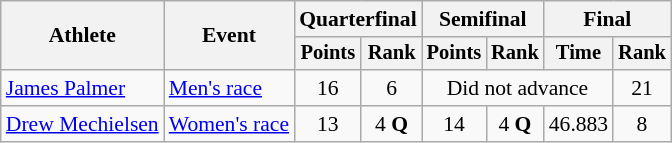<table class=wikitable style=font-size:90%;text-align:center>
<tr>
<th rowspan=2>Athlete</th>
<th rowspan=2>Event</th>
<th colspan=2>Quarterfinal</th>
<th colspan=2>Semifinal</th>
<th colspan=2>Final</th>
</tr>
<tr style=font-size:95%>
<th>Points</th>
<th>Rank</th>
<th>Points</th>
<th>Rank</th>
<th>Time</th>
<th>Rank</th>
</tr>
<tr>
<td align=left><a href='#'>James Palmer</a></td>
<td align=left><a href='#'>Men's race</a></td>
<td>16</td>
<td>6</td>
<td colspan=3>Did not advance</td>
<td>21</td>
</tr>
<tr>
<td align=left><a href='#'>Drew Mechielsen</a></td>
<td align=left><a href='#'>Women's race</a></td>
<td>13</td>
<td>4 <strong>Q</strong></td>
<td>14</td>
<td>4 <strong>Q</strong></td>
<td>46.883</td>
<td>8</td>
</tr>
</table>
